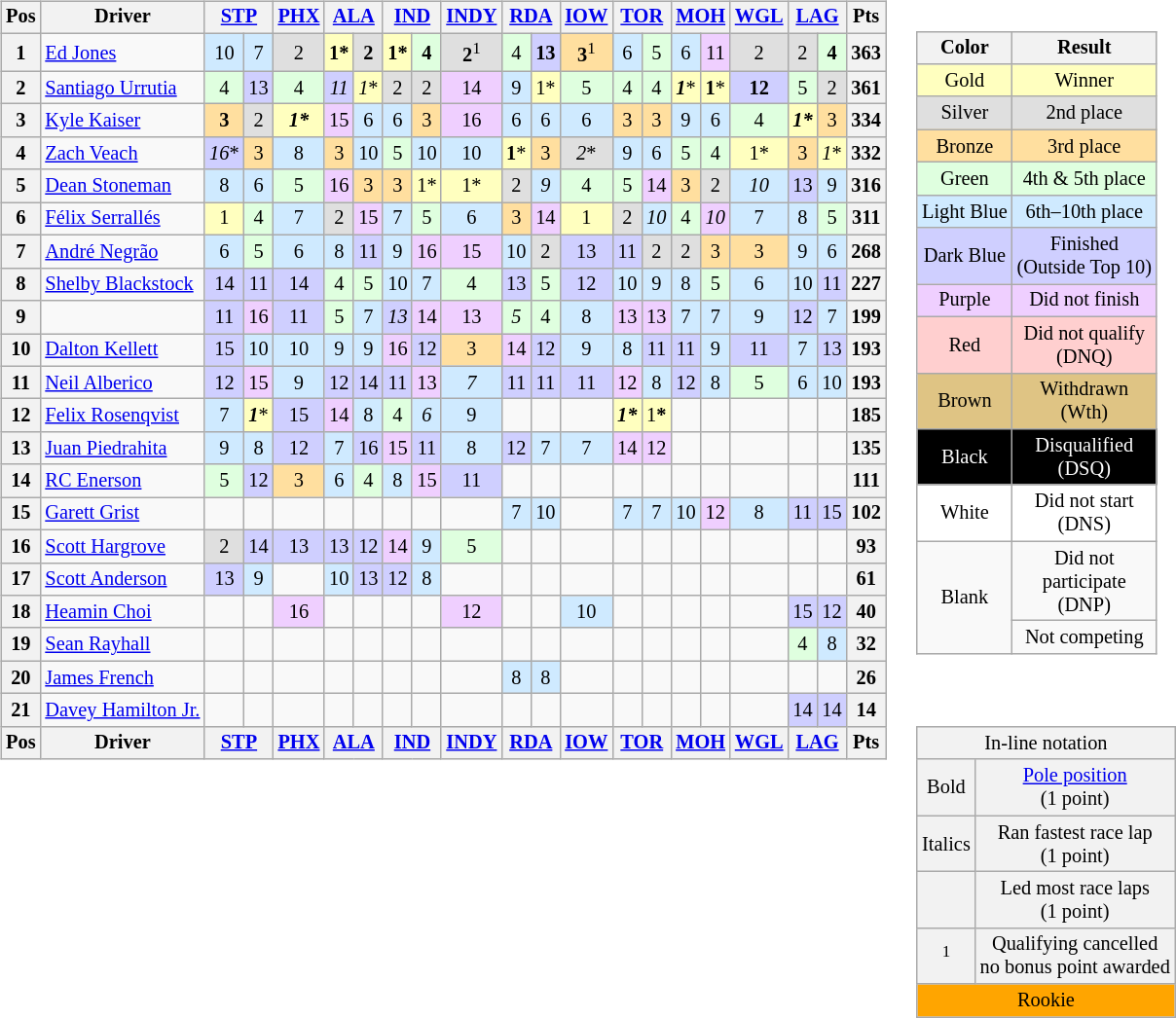<table>
<tr>
<td valign="top"><br><table class="wikitable" style="font-size: 85%; text-align:center">
<tr valign="top">
<th valign="middle">Pos</th>
<th valign="middle">Driver</th>
<th colspan=2><a href='#'>STP</a></th>
<th><a href='#'>PHX</a></th>
<th colspan=2><a href='#'>ALA</a></th>
<th colspan=2><a href='#'>IND</a></th>
<th><a href='#'>INDY</a></th>
<th colspan=2><a href='#'>RDA</a></th>
<th><a href='#'>IOW</a></th>
<th colspan=2><a href='#'>TOR</a></th>
<th colspan=2><a href='#'>MOH</a></th>
<th><a href='#'>WGL</a></th>
<th colspan=2><a href='#'>LAG</a></th>
<th valign="middle">Pts</th>
</tr>
<tr>
<th>1</th>
<td align="left"> <a href='#'>Ed Jones</a></td>
<td style="background:#CFEAFF;">10</td>
<td style="background:#CFEAFF;">7</td>
<td style="background:#DFDFDF;">2</td>
<td style="background:#FFFFBF;"><strong>1*</strong></td>
<td style="background:#DFDFDF;"><strong>2</strong></td>
<td style="background:#FFFFBF;"><strong>1*</strong></td>
<td style="background:#DFFFDF;"><strong>4</strong></td>
<td style="background:#DFDFDF;"><strong>2</strong><sup>1</sup></td>
<td style="background:#DFFFDF;">4</td>
<td style="background:#CFCFFF;"><strong>13</strong></td>
<td style="background:#FFDF9F;"><strong>3</strong><sup>1</sup></td>
<td style="background:#CFEAFF;">6</td>
<td style="background:#DFFFDF;">5</td>
<td style="background:#CFEAFF;">6</td>
<td style="background:#EFCFFF;">11</td>
<td style="background:#DFDFDF;">2</td>
<td style="background:#DFDFDF;">2</td>
<td style="background:#DFFFDF;"><strong>4</strong></td>
<th>363</th>
</tr>
<tr>
<th>2</th>
<td align="left"> <a href='#'>Santiago Urrutia</a> </td>
<td style="background:#DFFFDF;">4</td>
<td style="background:#CFCFFF;">13</td>
<td style="background:#DFFFDF;">4</td>
<td style="background:#CFCFFF;"><em>11</em></td>
<td style="background:#FFFFBF;"><em>1</em>*</td>
<td style="background:#DFDFDF;">2</td>
<td style="background:#DFDFDF;">2</td>
<td style="background:#EFCFFF;">14</td>
<td style="background:#CFEAFF;">9</td>
<td style="background:#FFFFBF;">1*</td>
<td style="background:#DFFFDF;">5</td>
<td style="background:#DFFFDF;">4</td>
<td style="background:#DFFFDF;">4</td>
<td style="background:#FFFFBF;"><strong><em>1</em></strong>*</td>
<td style="background:#FFFFBF;"><strong>1</strong>*</td>
<td style="background:#CFCFFF;"><strong>12</strong></td>
<td style="background:#DFFFDF;">5</td>
<td style="background:#DFDFDF;">2</td>
<th>361</th>
</tr>
<tr>
<th>3</th>
<td align="left"> <a href='#'>Kyle Kaiser</a></td>
<td style="background:#FFDF9F;"><strong>3</strong></td>
<td style="background:#DFDFDF;">2</td>
<td style="background:#FFFFBF;"><strong><em>1*</em></strong></td>
<td style="background:#EFCFFF;">15</td>
<td style="background:#CFEAFF;">6</td>
<td style="background:#CFEAFF;">6</td>
<td style="background:#FFDF9F;">3</td>
<td style="background:#EFCFFF;">16</td>
<td style="background:#CFEAFF;">6</td>
<td style="background:#CFEAFF;">6</td>
<td style="background:#CFEAFF;">6</td>
<td style="background:#FFDF9F;">3</td>
<td style="background:#FFDF9F;">3</td>
<td style="background:#CFEAFF;">9</td>
<td style="background:#CFEAFF;">6</td>
<td style="background:#DFFFDF;">4</td>
<td style="background:#FFFFBF;"><strong><em>1*</em></strong></td>
<td style="background:#FFDF9F;">3</td>
<th>334</th>
</tr>
<tr>
<th>4</th>
<td align="left"> <a href='#'>Zach Veach</a></td>
<td style="background:#CFCFFF;"><em>16</em>*</td>
<td style="background:#FFDF9F;">3</td>
<td style="background:#CFEAFF;">8</td>
<td style="background:#FFDF9F;">3</td>
<td style="background:#CFEAFF;">10</td>
<td style="background:#DFFFDF;">5</td>
<td style="background:#CFEAFF;">10</td>
<td style="background:#CFEAFF;">10</td>
<td style="background:#FFFFBF;"><strong>1</strong>*</td>
<td style="background:#FFDF9F;">3</td>
<td style="background:#DFDFDF;"><em>2</em>*</td>
<td style="background:#CFEAFF;">9</td>
<td style="background:#CFEAFF;">6</td>
<td style="background:#DFFFDF;">5</td>
<td style="background:#DFFFDF;">4</td>
<td style="background:#FFFFBF;">1*</td>
<td style="background:#FFDF9F;">3</td>
<td style="background:#FFFFBF;"><em>1</em>*</td>
<th>332</th>
</tr>
<tr>
<th>5</th>
<td align="left"> <a href='#'>Dean Stoneman</a> </td>
<td style="background:#CFEAFF;">8</td>
<td style="background:#CFEAFF;">6</td>
<td style="background:#DFFFDF;">5</td>
<td style="background:#EFCFFF;">16</td>
<td style="background:#FFDF9F;">3</td>
<td style="background:#FFDF9F;">3</td>
<td style="background:#FFFFBF;">1*</td>
<td style="background:#FFFFBF;">1*</td>
<td style="background:#DFDFDF;">2</td>
<td style="background:#CFEAFF;"><em>9</em></td>
<td style="background:#DFFFDF;">4</td>
<td style="background:#DFFFDF;">5</td>
<td style="background:#EFCFFF;">14</td>
<td style="background:#FFDF9F;">3</td>
<td style="background:#DFDFDF;">2</td>
<td style="background:#CFEAFF;"><em>10</em></td>
<td style="background:#CFCFFF;">13</td>
<td style="background:#CFEAFF;">9</td>
<th>316</th>
</tr>
<tr>
<th>6</th>
<td align="left"> <a href='#'>Félix Serrallés</a></td>
<td style="background:#FFFFBF;">1</td>
<td style="background:#DFFFDF;">4</td>
<td style="background:#CFEAFF;">7</td>
<td style="background:#DFDFDF;">2</td>
<td style="background:#EFCFFF;">15</td>
<td style="background:#CFEAFF;">7</td>
<td style="background:#DFFFDF;">5</td>
<td style="background:#CFEAFF;">6</td>
<td style="background:#FFDF9F;">3</td>
<td style="background:#EFCFFF;">14</td>
<td style="background:#FFFFBF;">1</td>
<td style="background:#DFDFDF;">2</td>
<td style="background:#CFEAFF;"><em>10</em></td>
<td style="background:#DFFFDF;">4</td>
<td style="background:#EFCFFF;"><em>10</em></td>
<td style="background:#CFEAFF;">7</td>
<td style="background:#CFEAFF;">8</td>
<td style="background:#DFFFDF;">5</td>
<th>311</th>
</tr>
<tr>
<th>7</th>
<td align="left"> <a href='#'>André Negrão</a> </td>
<td style="background:#CFEAFF;">6</td>
<td style="background:#DFFFDF;">5</td>
<td style="background:#CFEAFF;">6</td>
<td style="background:#CFEAFF;">8</td>
<td style="background:#CFCFFF;">11</td>
<td style="background:#CFEAFF;">9</td>
<td style="background:#EFCFFF;">16</td>
<td style="background:#EFCFFF;">15</td>
<td style="background:#CFEAFF;">10</td>
<td style="background:#DFDFDF;">2</td>
<td style="background:#CFCFFF;">13</td>
<td style="background:#CFCFFF;">11</td>
<td style="background:#DFDFDF;">2</td>
<td style="background:#DFDFDF;">2</td>
<td style="background:#FFDF9F;">3</td>
<td style="background:#FFDF9F;">3</td>
<td style="background:#CFEAFF;">9</td>
<td style="background:#CFEAFF;">6</td>
<th>268</th>
</tr>
<tr>
<th>8</th>
<td align="left"> <a href='#'>Shelby Blackstock</a></td>
<td style="background:#CFCFFF;">14</td>
<td style="background:#CFCFFF;">11</td>
<td style="background:#CFCFFF;">14</td>
<td style="background:#DFFFDF;">4</td>
<td style="background:#DFFFDF;">5</td>
<td style="background:#CFEAFF;">10</td>
<td style="background:#CFEAFF;">7</td>
<td style="background:#DFFFDF;">4</td>
<td style="background:#CFCFFF;">13</td>
<td style="background:#DFFFDF;">5</td>
<td style="background:#CFCFFF;">12</td>
<td style="background:#CFEAFF;">10</td>
<td style="background:#CFEAFF;">9</td>
<td style="background:#CFEAFF;">8</td>
<td style="background:#DFFFDF;">5</td>
<td style="background:#CFEAFF;">6</td>
<td style="background:#CFEAFF;">10</td>
<td style="background:#CFCFFF;">11</td>
<th>227</th>
</tr>
<tr>
<th>9</th>
<td align="left"></td>
<td style="background:#CFCFFF;">11</td>
<td style="background:#EFCFFF;">16</td>
<td style="background:#CFCFFF;">11</td>
<td style="background:#DFFFDF;">5</td>
<td style="background:#CFEAFF;">7</td>
<td style="background:#CFCFFF;"><em>13</em></td>
<td style="background:#EFCFFF;">14</td>
<td style="background:#EFCFFF;">13</td>
<td style="background:#DFFFDF;"><em>5</em></td>
<td style="background:#DFFFDF;">4</td>
<td style="background:#CFEAFF;">8</td>
<td style="background:#EFCFFF;">13</td>
<td style="background:#EFCFFF;">13</td>
<td style="background:#CFEAFF;">7</td>
<td style="background:#CFEAFF;">7</td>
<td style="background:#CFEAFF;">9</td>
<td style="background:#CFCFFF;">12</td>
<td style="background:#CFEAFF;">7</td>
<th>199</th>
</tr>
<tr>
<th>10</th>
<td align="left"> <a href='#'>Dalton Kellett</a> </td>
<td style="background:#CFCFFF;">15</td>
<td style="background:#CFEAFF;">10</td>
<td style="background:#CFEAFF;">10</td>
<td style="background:#CFEAFF;">9</td>
<td style="background:#CFEAFF;">9</td>
<td style="background:#EFCFFF;">16</td>
<td style="background:#CFCFFF;">12</td>
<td style="background:#FFDF9F;">3</td>
<td style="background:#EFCFFF;">14</td>
<td style="background:#CFCFFF;">12</td>
<td style="background:#CFEAFF;">9</td>
<td style="background:#CFEAFF;">8</td>
<td style="background:#CFCFFF;">11</td>
<td style="background:#CFCFFF;">11</td>
<td style="background:#CFEAFF;">9</td>
<td style="background:#CFCFFF;">11</td>
<td style="background:#CFEAFF;">7</td>
<td style="background:#CFCFFF;">13</td>
<th>193</th>
</tr>
<tr>
<th>11</th>
<td align="left"> <a href='#'>Neil Alberico</a> </td>
<td style="background:#CFCFFF;">12</td>
<td style="background:#EFCFFF;">15</td>
<td style="background:#CFEAFF;">9</td>
<td style="background:#CFCFFF;">12</td>
<td style="background:#CFCFFF;">14</td>
<td style="background:#CFCFFF;">11</td>
<td style="background:#EFCFFF;">13</td>
<td style="background:#CFEAFF;"><em>7</em></td>
<td style="background:#CFCFFF;">11</td>
<td style="background:#CFCFFF;">11</td>
<td style="background:#CFCFFF;">11</td>
<td style="background:#EFCFFF;">12</td>
<td style="background:#CFEAFF;">8</td>
<td style="background:#CFCFFF;">12</td>
<td style="background:#CFEAFF;">8</td>
<td style="background:#DFFFDF;">5</td>
<td style="background:#CFEAFF;">6</td>
<td style="background:#CFEAFF;">10</td>
<th>193</th>
</tr>
<tr>
<th>12</th>
<td align="left"> <a href='#'>Felix Rosenqvist</a> </td>
<td style="background:#CFEAFF;">7</td>
<td style="background:#FFFFBF;"><strong><em>1</em></strong>*</td>
<td style="background:#CFCFFF;">15</td>
<td style="background:#EFCFFF;">14</td>
<td style="background:#CFEAFF;">8</td>
<td style="background:#DFFFDF;">4</td>
<td style="background:#CFEAFF;"><em>6</em></td>
<td style="background:#CFEAFF;">9</td>
<td></td>
<td></td>
<td></td>
<td style="background:#FFFFBF;"><strong><em>1<em>*<strong></td>
<td style="background:#FFFFBF;"></strong>1<strong>*</td>
<td></td>
<td></td>
<td></td>
<td></td>
<td></td>
<th>185</th>
</tr>
<tr>
<th>13</th>
<td align="left"> <a href='#'>Juan Piedrahita</a></td>
<td style="background:#CFEAFF;">9</td>
<td style="background:#CFEAFF;">8</td>
<td style="background:#CFCFFF;">12</td>
<td style="background:#CFEAFF;">7</td>
<td style="background:#CFCFFF;">16</td>
<td style="background:#EFCFFF;">15</td>
<td style="background:#CFCFFF;">11</td>
<td style="background:#CFEAFF;">8</td>
<td style="background:#CFCFFF;">12</td>
<td style="background:#CFEAFF;">7</td>
<td style="background:#CFEAFF;">7</td>
<td style="background:#EFCFFF;">14</td>
<td style="background:#EFCFFF;">12</td>
<td></td>
<td></td>
<td></td>
<td></td>
<td></td>
<th>135</th>
</tr>
<tr>
<th>14</th>
<td align="left"> <a href='#'>RC Enerson</a></td>
<td style="background:#DFFFDF;">5</td>
<td style="background:#CFCFFF;">12</td>
<td style="background:#FFDF9F;">3</td>
<td style="background:#CFEAFF;">6</td>
<td style="background:#DFFFDF;">4</td>
<td style="background:#CFEAFF;">8</td>
<td style="background:#EFCFFF;">15</td>
<td style="background:#CFCFFF;">11</td>
<td></td>
<td></td>
<td></td>
<td></td>
<td></td>
<td></td>
<td></td>
<td></td>
<td></td>
<td></td>
<th>111</th>
</tr>
<tr>
<th>15</th>
<td align="left"> <a href='#'>Garett Grist</a> </td>
<td></td>
<td></td>
<td></td>
<td></td>
<td></td>
<td></td>
<td></td>
<td></td>
<td style="background:#CFEAFF;">7</td>
<td style="background:#CFEAFF;">10</td>
<td></td>
<td style="background:#CFEAFF;">7</td>
<td style="background:#CFEAFF;">7</td>
<td style="background:#CFEAFF;">10</td>
<td style="background:#EFCFFF;">12</td>
<td style="background:#CFEAFF;">8</td>
<td style="background:#CFCFFF;">11</td>
<td style="background:#CFCFFF;">15</td>
<th>102</th>
</tr>
<tr>
<th>16</th>
<td align="left"> <a href='#'>Scott Hargrove</a> </td>
<td style="background:#DFDFDF;">2</td>
<td style="background:#CFCFFF;">14</td>
<td style="background:#CFCFFF;">13</td>
<td style="background:#CFCFFF;">13</td>
<td style="background:#CFCFFF;">12</td>
<td style="background:#EFCFFF;">14</td>
<td style="background:#CFEAFF;">9</td>
<td style="background:#DFFFDF;">5</td>
<td></td>
<td></td>
<td></td>
<td></td>
<td></td>
<td></td>
<td></td>
<td></td>
<td></td>
<td></td>
<th>93</th>
</tr>
<tr>
<th>17</th>
<td align="left"> <a href='#'>Scott Anderson</a></td>
<td style="background:#CFCFFF;">13</td>
<td style="background:#CFEAFF;">9</td>
<td></td>
<td style="background:#CFEAFF;">10</td>
<td style="background:#CFCFFF;">13</td>
<td style="background:#CFCFFF;">12</td>
<td style="background:#CFEAFF;">8</td>
<td></td>
<td></td>
<td></td>
<td></td>
<td></td>
<td></td>
<td></td>
<td></td>
<td></td>
<td></td>
<td></td>
<th>61</th>
</tr>
<tr>
<th>18</th>
<td align="left"> <a href='#'>Heamin Choi</a> </td>
<td></td>
<td></td>
<td style="background:#EFCFFF;">16</td>
<td></td>
<td></td>
<td></td>
<td></td>
<td style="background:#EFCFFF;">12</td>
<td></td>
<td></td>
<td style="background:#CFEAFF;">10</td>
<td></td>
<td></td>
<td></td>
<td></td>
<td></td>
<td style="background:#CFCFFF;">15</td>
<td style="background:#CFCFFF;">12</td>
<th>40</th>
</tr>
<tr>
<th>19</th>
<td align="left"> <a href='#'>Sean Rayhall</a></td>
<td></td>
<td></td>
<td></td>
<td></td>
<td></td>
<td></td>
<td></td>
<td></td>
<td></td>
<td></td>
<td></td>
<td></td>
<td></td>
<td></td>
<td></td>
<td></td>
<td style="background:#DFFFDF;">4</td>
<td style="background:#CFEAFF;">8</td>
<th>32</th>
</tr>
<tr>
<th>20</th>
<td align="left"> <a href='#'>James French</a> </td>
<td></td>
<td></td>
<td></td>
<td></td>
<td></td>
<td></td>
<td></td>
<td></td>
<td style="background:#CFEAFF;">8</td>
<td style="background:#CFEAFF;">8</td>
<td></td>
<td></td>
<td></td>
<td></td>
<td></td>
<td></td>
<td></td>
<td></td>
<th>26</th>
</tr>
<tr>
<th>21</th>
<td align="left"> <a href='#'>Davey Hamilton Jr.</a> </td>
<td></td>
<td></td>
<td></td>
<td></td>
<td></td>
<td></td>
<td></td>
<td></td>
<td></td>
<td></td>
<td></td>
<td></td>
<td></td>
<td></td>
<td></td>
<td></td>
<td style="background:#CFCFFF;">14</td>
<td style="background:#CFCFFF;">14</td>
<th>14</th>
</tr>
<tr valign="top">
<th valign="middle">Pos</th>
<th valign="middle">Driver</th>
<th colspan=2><a href='#'>STP</a></th>
<th><a href='#'>PHX</a></th>
<th colspan=2><a href='#'>ALA</a></th>
<th colspan=2><a href='#'>IND</a></th>
<th><a href='#'>INDY</a></th>
<th colspan=2><a href='#'>RDA</a></th>
<th><a href='#'>IOW</a></th>
<th colspan=2><a href='#'>TOR</a></th>
<th colspan=2><a href='#'>MOH</a></th>
<th><a href='#'>WGL</a></th>
<th colspan=2><a href='#'>LAG</a></th>
<th valign="middle">Pts</th>
</tr>
</table>
</td>
<td><br><table>
<tr>
<td><br><table style="margin-right:0; font-size:85%; text-align:center;" class="wikitable">
<tr>
<th>Color</th>
<th>Result</th>
</tr>
<tr style="background:#FFFFBF;">
<td>Gold</td>
<td>Winner</td>
</tr>
<tr style="background:#DFDFDF;">
<td>Silver</td>
<td>2nd place</td>
</tr>
<tr style="background:#FFDF9F;">
<td>Bronze</td>
<td>3rd place</td>
</tr>
<tr style="background:#DFFFDF;">
<td>Green</td>
<td>4th & 5th place</td>
</tr>
<tr style="background:#CFEAFF;">
<td>Light Blue</td>
<td>6th–10th place</td>
</tr>
<tr style="background:#CFCFFF;">
<td>Dark Blue</td>
<td>Finished<br>(Outside Top 10)</td>
</tr>
<tr style="background:#EFCFFF;">
<td>Purple</td>
<td>Did not finish</td>
</tr>
<tr style="background:#FFCFCF;">
<td>Red</td>
<td>Did not qualify<br>(DNQ)</td>
</tr>
<tr style="background:#DFC484;">
<td>Brown</td>
<td>Withdrawn<br>(Wth)</td>
</tr>
<tr style="background:#000000; color:white;">
<td>Black</td>
<td>Disqualified<br>(DSQ)</td>
</tr>
<tr style="background:#FFFFFF;">
<td>White</td>
<td>Did not start<br>(DNS)</td>
</tr>
<tr>
<td rowspan=2>Blank</td>
<td>Did not<br>participate<br>(DNP)</td>
</tr>
<tr>
<td>Not competing</td>
</tr>
</table>
</td>
</tr>
<tr>
<td><br><table style="margin-right:0; font-size:85%; text-align:center;" class="wikitable">
<tr>
<td style="background:#F2F2F2;" align=center colspan=2></strong>In-line notation<strong></td>
</tr>
<tr>
<td style="background:#F2F2F2;" align=center></strong>Bold<strong></td>
<td style="background:#F2F2F2;" align=center><a href='#'>Pole position</a><br>(1 point)</td>
</tr>
<tr>
<td style="background:#F2F2F2;" align=center></em>Italics<em></td>
<td style="background:#F2F2F2;" align=center>Ran fastest race lap<br>(1 point)</td>
</tr>
<tr>
<td style="background:#F2F2F2;" align=center></td>
<td style="background:#F2F2F2;" align=center>Led most race laps<br>(1 point)</td>
</tr>
<tr>
<td style="background:#F2F2F2;" align=center><sup>1</sup></td>
<td style="background:#F2F2F2;" align=center>Qualifying cancelled<br>no bonus point awarded<br></td>
</tr>
<tr>
<td style="background:Orange;" align=center colspan=2>Rookie</td>
</tr>
</table>
</td>
</tr>
</table>
</td>
</tr>
</table>
